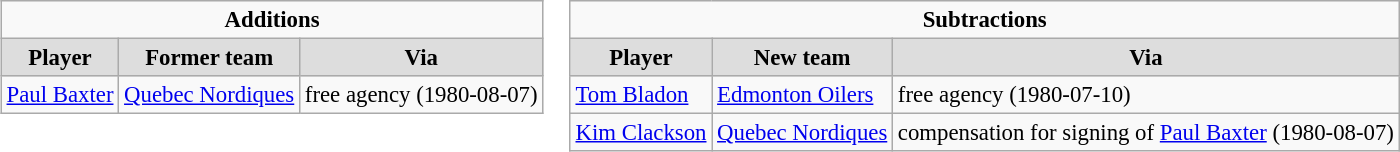<table cellspacing="0">
<tr>
<td valign="top"><br><table class="wikitable" style="font-size: 95%">
<tr>
<td colspan="10" align="center"><strong>Additions</strong></td>
</tr>
<tr align="center"  bgcolor="#dddddd">
<td><strong>Player</strong></td>
<td><strong>Former team</strong></td>
<td><strong>Via</strong></td>
</tr>
<tr>
<td><a href='#'>Paul Baxter</a></td>
<td><a href='#'>Quebec Nordiques</a></td>
<td>free agency (1980-08-07)</td>
</tr>
</table>
</td>
<td valign="top"><br><table class="wikitable" style="font-size: 95%">
<tr>
<td colspan="10" align="center"><strong>Subtractions</strong></td>
</tr>
<tr align="center"  bgcolor="#dddddd">
<td><strong>Player</strong></td>
<td><strong>New team</strong></td>
<td><strong>Via</strong></td>
</tr>
<tr>
<td><a href='#'>Tom Bladon</a></td>
<td><a href='#'>Edmonton Oilers</a></td>
<td>free agency (1980-07-10)</td>
</tr>
<tr>
<td><a href='#'>Kim Clackson</a></td>
<td><a href='#'>Quebec Nordiques</a></td>
<td>compensation for signing of <a href='#'>Paul Baxter</a> (1980-08-07)</td>
</tr>
</table>
</td>
</tr>
</table>
